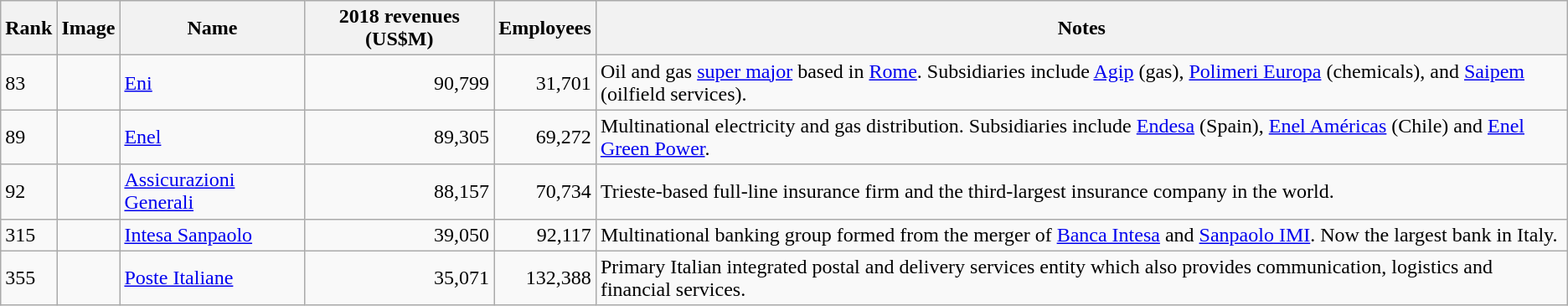<table class="wikitable sortable">
<tr>
<th>Rank</th>
<th>Image</th>
<th>Name</th>
<th>2018 revenues (US$M)</th>
<th>Employees</th>
<th>Notes</th>
</tr>
<tr>
<td>83</td>
<td></td>
<td><a href='#'>Eni</a></td>
<td align="right">90,799</td>
<td align="right">31,701</td>
<td>Oil and gas <a href='#'>super major</a> based in <a href='#'>Rome</a>. Subsidiaries include <a href='#'>Agip</a> (gas), <a href='#'>Polimeri Europa</a> (chemicals), and <a href='#'>Saipem</a> (oilfield services).</td>
</tr>
<tr>
<td>89</td>
<td></td>
<td><a href='#'>Enel</a></td>
<td align="right">89,305</td>
<td align="right">69,272</td>
<td>Multinational electricity and gas distribution. Subsidiaries include <a href='#'>Endesa</a> (Spain), <a href='#'>Enel Américas</a> (Chile) and <a href='#'>Enel Green Power</a>.</td>
</tr>
<tr>
<td>92</td>
<td></td>
<td><a href='#'>Assicurazioni Generali</a></td>
<td align="right">88,157</td>
<td align="right">70,734</td>
<td>Trieste-based full-line insurance firm and the third-largest insurance company in the world.</td>
</tr>
<tr>
<td>315</td>
<td></td>
<td><a href='#'>Intesa Sanpaolo</a></td>
<td align="right">39,050</td>
<td align="right">92,117</td>
<td>Multinational banking group formed from the merger of <a href='#'>Banca Intesa</a> and <a href='#'>Sanpaolo IMI</a>. Now the largest bank in Italy.</td>
</tr>
<tr>
<td>355</td>
<td></td>
<td><a href='#'>Poste Italiane</a></td>
<td align="right">35,071</td>
<td align="right">132,388</td>
<td>Primary Italian integrated postal and delivery services entity which also provides communication, logistics and financial services.</td>
</tr>
</table>
